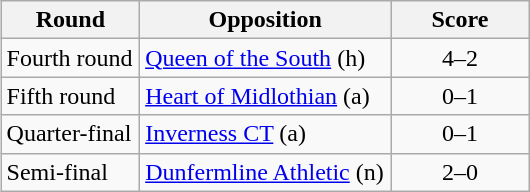<table class="wikitable" style="text-align:left;margin-left:1em;float:right">
<tr>
<th width=85>Round</th>
<th width=160>Opposition</th>
<th width=85>Score</th>
</tr>
<tr>
<td>Fourth round</td>
<td><a href='#'>Queen of the South</a> (h)</td>
<td align=center>4–2</td>
</tr>
<tr>
<td>Fifth round</td>
<td><a href='#'>Heart of Midlothian</a> (a)</td>
<td align=center>0–1</td>
</tr>
<tr>
<td>Quarter-final</td>
<td><a href='#'>Inverness CT</a> (a)</td>
<td align=center>0–1</td>
</tr>
<tr>
<td>Semi-final</td>
<td><a href='#'>Dunfermline Athletic</a> (n)</td>
<td align=center>2–0</td>
</tr>
</table>
